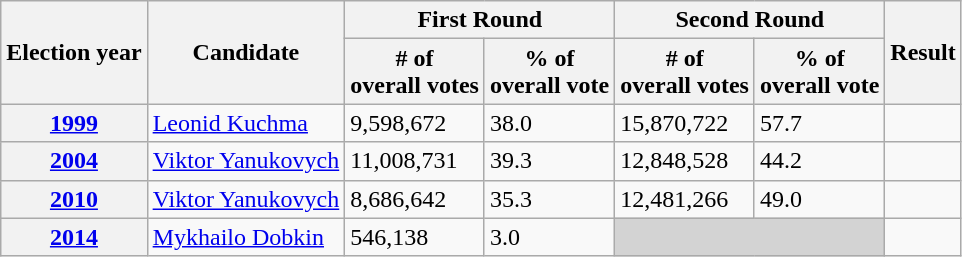<table class=wikitable>
<tr>
<th rowspan=2>Election year</th>
<th rowspan=2>Candidate</th>
<th colspan=2>First Round</th>
<th colspan=2>Second Round</th>
<th rowspan="2">Result</th>
</tr>
<tr>
<th># of<br>overall votes</th>
<th>% of<br>overall vote</th>
<th># of<br>overall votes</th>
<th>% of<br>overall vote</th>
</tr>
<tr>
<th><a href='#'>1999</a></th>
<td><a href='#'>Leonid Kuchma</a></td>
<td>9,598,672</td>
<td>38.0</td>
<td>15,870,722</td>
<td>57.7</td>
<td></td>
</tr>
<tr>
<th><a href='#'>2004</a></th>
<td><a href='#'>Viktor Yanukovych</a></td>
<td>11,008,731</td>
<td>39.3</td>
<td>12,848,528</td>
<td>44.2</td>
<td></td>
</tr>
<tr>
<th><a href='#'>2010</a></th>
<td><a href='#'>Viktor Yanukovych</a></td>
<td>8,686,642</td>
<td>35.3</td>
<td>12,481,266</td>
<td>49.0</td>
<td></td>
</tr>
<tr>
<th><a href='#'>2014</a></th>
<td><a href='#'>Mykhailo Dobkin</a></td>
<td>546,138</td>
<td>3.0</td>
<td colspan="2" style="background:lightgrey;"></td>
<td></td>
</tr>
</table>
